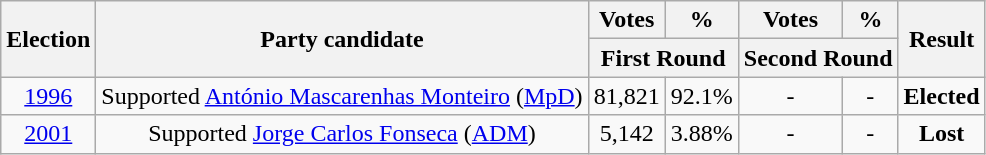<table class=wikitable style=text-align:center>
<tr>
<th rowspan="2">Election</th>
<th rowspan="2">Party candidate</th>
<th><strong>Votes</strong></th>
<th><strong>%</strong></th>
<th><strong>Votes</strong></th>
<th><strong>%</strong></th>
<th rowspan="2">Result</th>
</tr>
<tr>
<th colspan="2">First Round</th>
<th colspan="2">Second Round</th>
</tr>
<tr>
<td><a href='#'>1996</a></td>
<td>Supported <a href='#'>António Mascarenhas Monteiro</a> (<a href='#'>MpD</a>)</td>
<td>81,821</td>
<td>92.1%</td>
<td>-</td>
<td>-</td>
<td><strong>Elected</strong> </td>
</tr>
<tr>
<td><a href='#'>2001</a></td>
<td>Supported <a href='#'>Jorge Carlos Fonseca</a> (<a href='#'>ADM</a>)</td>
<td>5,142</td>
<td>3.88%</td>
<td>-</td>
<td>-</td>
<td><strong>Lost</strong> </td>
</tr>
</table>
